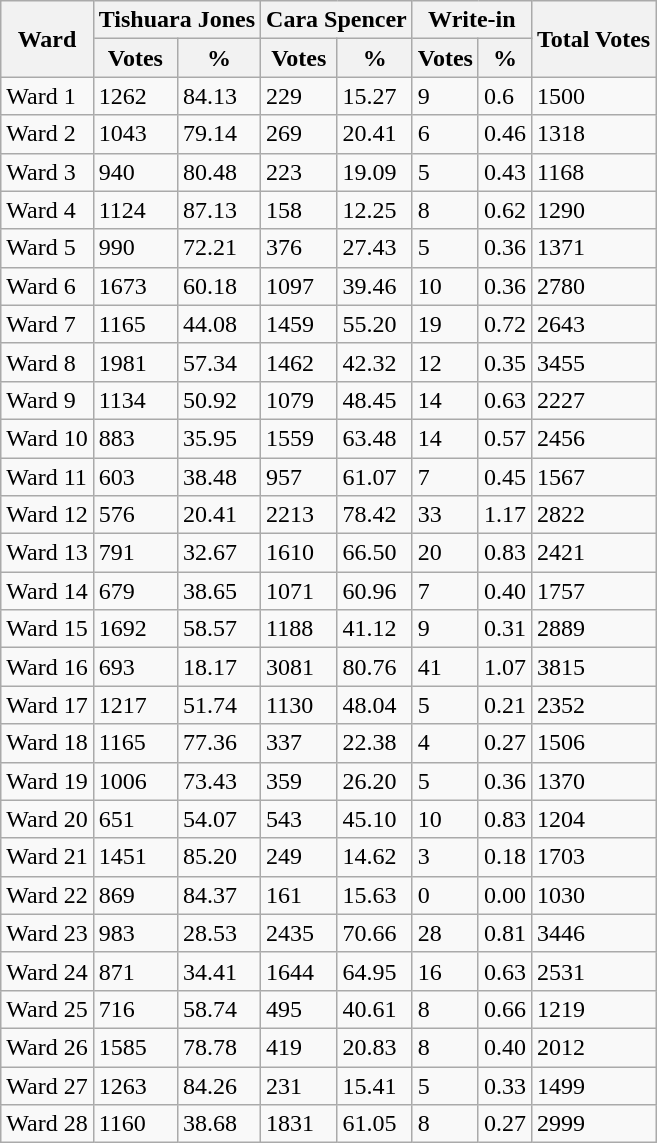<table class="wikitable sortable">
<tr>
<th rowspan="2">Ward</th>
<th colspan="2">Tishuara Jones</th>
<th colspan="2">Cara Spencer</th>
<th colspan="2">Write-in</th>
<th rowspan="2">Total Votes</th>
</tr>
<tr>
<th>Votes</th>
<th>%</th>
<th>Votes</th>
<th>%</th>
<th>Votes</th>
<th>%</th>
</tr>
<tr>
<td>Ward 1</td>
<td>1262</td>
<td>84.13</td>
<td>229</td>
<td>15.27</td>
<td>9</td>
<td>0.6</td>
<td>1500</td>
</tr>
<tr>
<td>Ward 2</td>
<td>1043</td>
<td>79.14</td>
<td>269</td>
<td>20.41</td>
<td>6</td>
<td>0.46</td>
<td>1318</td>
</tr>
<tr>
<td>Ward 3</td>
<td>940</td>
<td>80.48</td>
<td>223</td>
<td>19.09</td>
<td>5</td>
<td>0.43</td>
<td>1168</td>
</tr>
<tr>
<td>Ward 4</td>
<td>1124</td>
<td>87.13</td>
<td>158</td>
<td>12.25</td>
<td>8</td>
<td>0.62</td>
<td>1290</td>
</tr>
<tr>
<td>Ward 5</td>
<td>990</td>
<td>72.21</td>
<td>376</td>
<td>27.43</td>
<td>5</td>
<td>0.36</td>
<td>1371</td>
</tr>
<tr>
<td>Ward 6</td>
<td>1673</td>
<td>60.18</td>
<td>1097</td>
<td>39.46</td>
<td>10</td>
<td>0.36</td>
<td>2780</td>
</tr>
<tr>
<td>Ward 7</td>
<td>1165</td>
<td>44.08</td>
<td>1459</td>
<td>55.20</td>
<td>19</td>
<td>0.72</td>
<td>2643</td>
</tr>
<tr>
<td>Ward 8</td>
<td>1981</td>
<td>57.34</td>
<td>1462</td>
<td>42.32</td>
<td>12</td>
<td>0.35</td>
<td>3455</td>
</tr>
<tr>
<td>Ward 9</td>
<td>1134</td>
<td>50.92</td>
<td>1079</td>
<td>48.45</td>
<td>14</td>
<td>0.63</td>
<td>2227</td>
</tr>
<tr>
<td>Ward 10</td>
<td>883</td>
<td>35.95</td>
<td>1559</td>
<td>63.48</td>
<td>14</td>
<td>0.57</td>
<td>2456</td>
</tr>
<tr>
<td>Ward 11</td>
<td>603</td>
<td>38.48</td>
<td>957</td>
<td>61.07</td>
<td>7</td>
<td>0.45</td>
<td>1567</td>
</tr>
<tr>
<td>Ward 12</td>
<td>576</td>
<td>20.41</td>
<td>2213</td>
<td>78.42</td>
<td>33</td>
<td>1.17</td>
<td>2822</td>
</tr>
<tr>
<td>Ward 13</td>
<td>791</td>
<td>32.67</td>
<td>1610</td>
<td>66.50</td>
<td>20</td>
<td>0.83</td>
<td>2421</td>
</tr>
<tr>
<td>Ward 14</td>
<td>679</td>
<td>38.65</td>
<td>1071</td>
<td>60.96</td>
<td>7</td>
<td>0.40</td>
<td>1757</td>
</tr>
<tr>
<td>Ward 15</td>
<td>1692</td>
<td>58.57</td>
<td>1188</td>
<td>41.12</td>
<td>9</td>
<td>0.31</td>
<td>2889</td>
</tr>
<tr>
<td>Ward 16</td>
<td>693</td>
<td>18.17</td>
<td>3081</td>
<td>80.76</td>
<td>41</td>
<td>1.07</td>
<td>3815</td>
</tr>
<tr>
<td>Ward 17</td>
<td>1217</td>
<td>51.74</td>
<td>1130</td>
<td>48.04</td>
<td>5</td>
<td>0.21</td>
<td>2352</td>
</tr>
<tr>
<td>Ward 18</td>
<td>1165</td>
<td>77.36</td>
<td>337</td>
<td>22.38</td>
<td>4</td>
<td>0.27</td>
<td>1506</td>
</tr>
<tr>
<td>Ward 19</td>
<td>1006</td>
<td>73.43</td>
<td>359</td>
<td>26.20</td>
<td>5</td>
<td>0.36</td>
<td>1370</td>
</tr>
<tr>
<td>Ward 20</td>
<td>651</td>
<td>54.07</td>
<td>543</td>
<td>45.10</td>
<td>10</td>
<td>0.83</td>
<td>1204</td>
</tr>
<tr>
<td>Ward 21</td>
<td>1451</td>
<td>85.20</td>
<td>249</td>
<td>14.62</td>
<td>3</td>
<td>0.18</td>
<td>1703</td>
</tr>
<tr>
<td>Ward 22</td>
<td>869</td>
<td>84.37</td>
<td>161</td>
<td>15.63</td>
<td>0</td>
<td>0.00</td>
<td>1030</td>
</tr>
<tr>
<td>Ward 23</td>
<td>983</td>
<td>28.53</td>
<td>2435</td>
<td>70.66</td>
<td>28</td>
<td>0.81</td>
<td>3446</td>
</tr>
<tr>
<td>Ward 24</td>
<td>871</td>
<td>34.41</td>
<td>1644</td>
<td>64.95</td>
<td>16</td>
<td>0.63</td>
<td>2531</td>
</tr>
<tr>
<td>Ward 25</td>
<td>716</td>
<td>58.74</td>
<td>495</td>
<td>40.61</td>
<td>8</td>
<td>0.66</td>
<td>1219</td>
</tr>
<tr>
<td>Ward 26</td>
<td>1585</td>
<td>78.78</td>
<td>419</td>
<td>20.83</td>
<td>8</td>
<td>0.40</td>
<td>2012</td>
</tr>
<tr>
<td>Ward 27</td>
<td>1263</td>
<td>84.26</td>
<td>231</td>
<td>15.41</td>
<td>5</td>
<td>0.33</td>
<td>1499</td>
</tr>
<tr>
<td>Ward 28</td>
<td>1160</td>
<td>38.68</td>
<td>1831</td>
<td>61.05</td>
<td>8</td>
<td>0.27</td>
<td>2999</td>
</tr>
</table>
